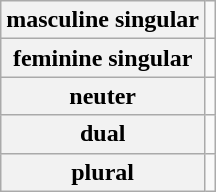<table class="wikitable">
<tr>
<th>masculine singular</th>
<td></td>
</tr>
<tr>
<th>feminine singular</th>
<td></td>
</tr>
<tr>
<th>neuter</th>
<td></td>
</tr>
<tr>
<th>dual</th>
<td></td>
</tr>
<tr>
<th>plural</th>
<td></td>
</tr>
</table>
